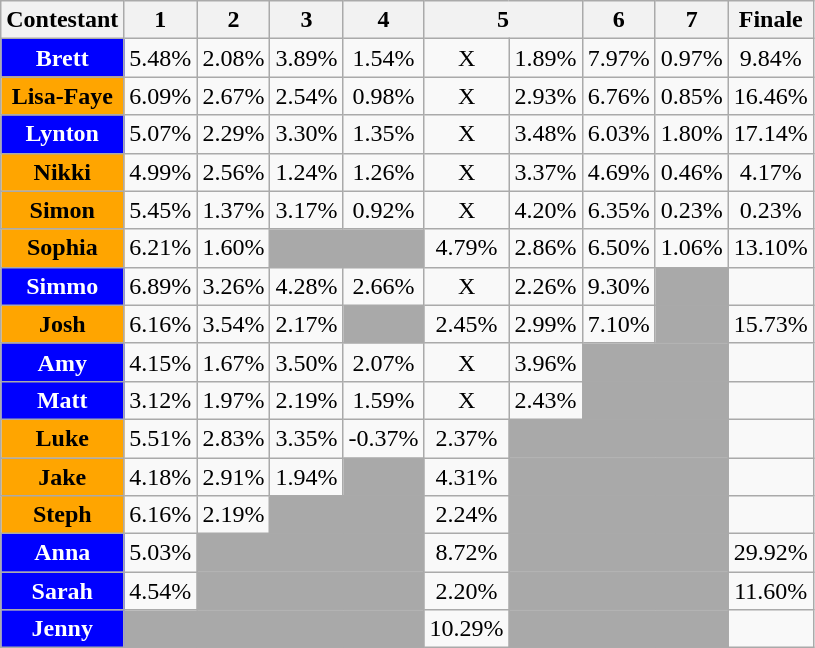<table class="wikitable sortable" style="text-align:center" align=center>
<tr>
<th>Contestant</th>
<th>1</th>
<th>2</th>
<th>3</th>
<th>4</th>
<th colspan=2>5</th>
<th>6</th>
<th>7</th>
<th>Finale</th>
</tr>
<tr>
<th style="background:blue; color:white;">Brett</th>
<td>5.48%</td>
<td>2.08%</td>
<td>3.89%</td>
<td>1.54%</td>
<td>X</td>
<td>1.89%</td>
<td>7.97%</td>
<td>0.97%</td>
<td>9.84%</td>
</tr>
<tr>
<th style="background:orange; color:black;">Lisa-Faye</th>
<td>6.09%</td>
<td>2.67%</td>
<td>2.54%</td>
<td>0.98%</td>
<td>X</td>
<td>2.93%</td>
<td>6.76%</td>
<td>0.85%</td>
<td>16.46%</td>
</tr>
<tr>
<th style="background:blue; color:white;">Lynton</th>
<td>5.07%</td>
<td>2.29%</td>
<td>3.30%</td>
<td>1.35%</td>
<td>X</td>
<td>3.48%</td>
<td>6.03%</td>
<td>1.80%</td>
<td>17.14%</td>
</tr>
<tr>
<th style="background:orange; color:black;">Nikki</th>
<td>4.99%</td>
<td>2.56%</td>
<td>1.24%</td>
<td>1.26%</td>
<td>X</td>
<td>3.37%</td>
<td>4.69%</td>
<td>0.46%</td>
<td>4.17%</td>
</tr>
<tr>
<th style="background:orange; color:black;">Simon</th>
<td>5.45%</td>
<td>1.37%</td>
<td>3.17%</td>
<td>0.92%</td>
<td>X</td>
<td>4.20%</td>
<td>6.35%</td>
<td>0.23%</td>
<td>0.23%</td>
</tr>
<tr>
<th style="background:orange; color:black;">Sophia</th>
<td>6.21%</td>
<td>1.60%</td>
<td style="background:darkgrey; color:black;" colspan="2"></td>
<td>4.79%</td>
<td>2.86%</td>
<td>6.50%</td>
<td>1.06%</td>
<td>13.10%</td>
</tr>
<tr>
<th style="background:blue; color:white;">Simmo</th>
<td>6.89%</td>
<td>3.26%</td>
<td>4.28%</td>
<td>2.66%</td>
<td>X</td>
<td>2.26%</td>
<td>9.30%</td>
<td style="background:darkgrey; color:black;" colspan="1"></td>
<td></td>
</tr>
<tr>
<th style="background:orange; color:black;">Josh</th>
<td>6.16%</td>
<td>3.54%</td>
<td>2.17%</td>
<td style="background:darkgrey; color:black;" colspan="1"></td>
<td>2.45%</td>
<td>2.99%</td>
<td>7.10%</td>
<td style="background:darkgrey; color:black;" colspan="1"></td>
<td>15.73%</td>
</tr>
<tr>
<th style="background:blue; color:white;">Amy</th>
<td>4.15%</td>
<td>1.67%</td>
<td>3.50%</td>
<td>2.07%</td>
<td>X</td>
<td>3.96%</td>
<td style="background:darkgrey; color:black;" colspan="2"></td>
<td></td>
</tr>
<tr>
<th style="background:blue; color:white;">Matt</th>
<td>3.12%</td>
<td>1.97%</td>
<td>2.19%</td>
<td>1.59%</td>
<td>X</td>
<td>2.43%</td>
<td style="background:darkgrey; color:black;" colspan="2"></td>
<td></td>
</tr>
<tr>
<th style="background:orange; color:black;">Luke</th>
<td>5.51%</td>
<td>2.83%</td>
<td>3.35%</td>
<td>-0.37%</td>
<td>2.37%</td>
<td style="background:darkgrey; color:black;" colspan="3"></td>
<td></td>
</tr>
<tr>
<th style="background:orange; color:black;">Jake</th>
<td>4.18%</td>
<td>2.91%</td>
<td>1.94%</td>
<td style="background:darkgrey; color:black;" colspan="1"></td>
<td>4.31%</td>
<td style="background:darkgrey; color:black;" colspan="3"></td>
<td></td>
</tr>
<tr>
<th style="background:orange; color:black;">Steph</th>
<td>6.16%</td>
<td>2.19%</td>
<td style="background:darkgrey; color:black;" colspan="2"></td>
<td>2.24%</td>
<td style="background:darkgrey; color:black;" colspan="3"></td>
<td></td>
</tr>
<tr>
<th style="background:blue; color:white;">Anna</th>
<td>5.03%</td>
<td style="background:darkgrey; color:black;" colspan="3"></td>
<td>8.72%</td>
<td style="background:darkgrey; color:black;" colspan="3"></td>
<td>29.92%</td>
</tr>
<tr>
<th style="background:blue; color:white;">Sarah</th>
<td>4.54%</td>
<td style="background:darkgrey; color:black;" colspan="3"></td>
<td>2.20%</td>
<td style="background:darkgrey; color:black;" colspan="3"></td>
<td>11.60%</td>
</tr>
<tr>
<th style="background:blue; color:white;">Jenny</th>
<td style="background:darkgrey; color:black;" colspan="4"></td>
<td>10.29%</td>
<td style="background:darkgrey; color:black;" colspan="3"></td>
<td></td>
</tr>
</table>
